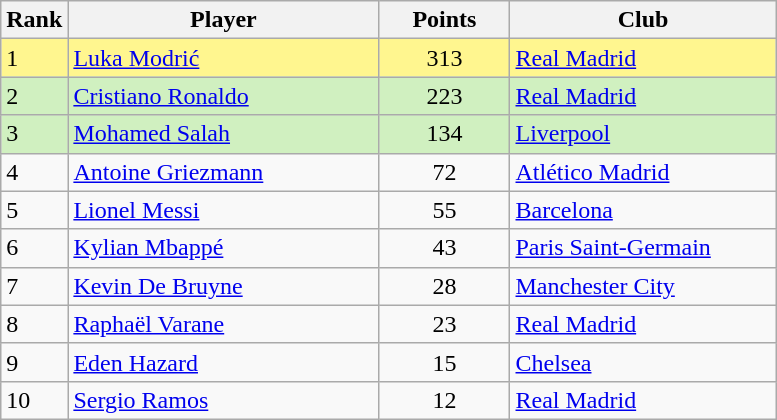<table class="wikitable">
<tr>
<th style="width:25px">Rank</th>
<th style="width:200px">Player</th>
<th style="width:80px">Points</th>
<th style="width:170px">Club</th>
</tr>
<tr bgcolor="#FFF68F">
<td>1</td>
<td> <a href='#'>Luka Modrić</a></td>
<td style="text-align:center">313</td>
<td> <a href='#'>Real Madrid</a></td>
</tr>
<tr bgcolor="#D0F0C0">
<td>2</td>
<td> <a href='#'>Cristiano Ronaldo</a></td>
<td style="text-align:center">223</td>
<td> <a href='#'>Real Madrid</a></td>
</tr>
<tr bgcolor="#D0F0C0">
<td>3</td>
<td> <a href='#'>Mohamed Salah</a></td>
<td style="text-align:center">134</td>
<td> <a href='#'>Liverpool</a></td>
</tr>
<tr>
<td>4</td>
<td> <a href='#'>Antoine Griezmann</a></td>
<td style="text-align:center">72</td>
<td> <a href='#'>Atlético Madrid</a></td>
</tr>
<tr>
<td>5</td>
<td> <a href='#'>Lionel Messi</a></td>
<td style="text-align:center">55</td>
<td> <a href='#'>Barcelona</a></td>
</tr>
<tr>
<td>6</td>
<td> <a href='#'>Kylian Mbappé</a></td>
<td style="text-align:center">43</td>
<td> <a href='#'>Paris Saint-Germain</a></td>
</tr>
<tr>
<td>7</td>
<td> <a href='#'>Kevin De Bruyne</a></td>
<td style="text-align:center">28</td>
<td> <a href='#'>Manchester City</a></td>
</tr>
<tr>
<td>8</td>
<td> <a href='#'>Raphaël Varane</a></td>
<td style="text-align:center">23</td>
<td> <a href='#'>Real Madrid</a></td>
</tr>
<tr>
<td>9</td>
<td> <a href='#'>Eden Hazard</a></td>
<td style="text-align:center">15</td>
<td> <a href='#'>Chelsea</a></td>
</tr>
<tr>
<td>10</td>
<td> <a href='#'>Sergio Ramos</a></td>
<td style="text-align:center">12</td>
<td> <a href='#'>Real Madrid</a></td>
</tr>
</table>
